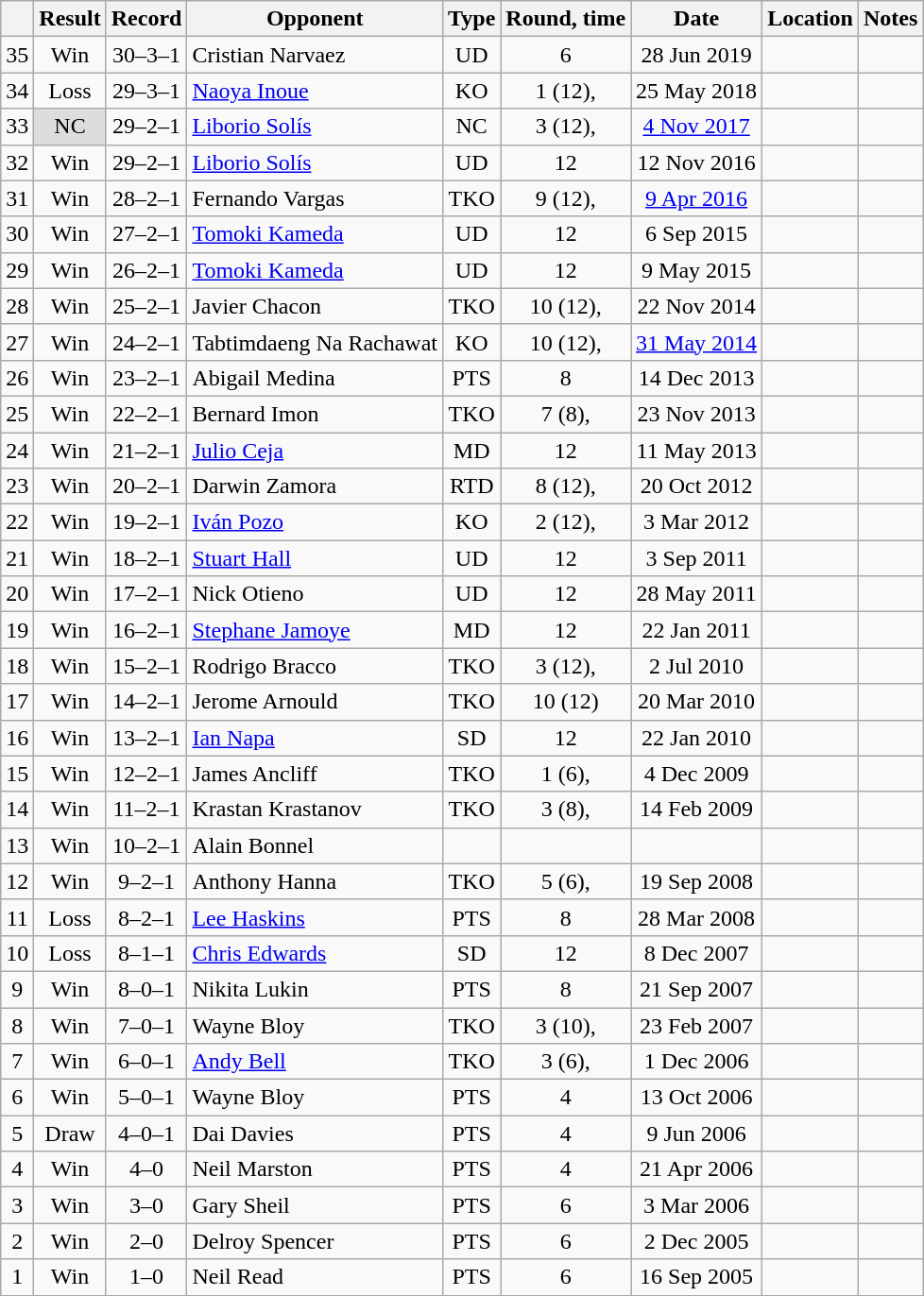<table class="wikitable" style="text-align:center">
<tr>
<th></th>
<th>Result</th>
<th>Record</th>
<th>Opponent</th>
<th>Type</th>
<th>Round, time</th>
<th>Date</th>
<th>Location</th>
<th>Notes</th>
</tr>
<tr>
<td>35</td>
<td>Win</td>
<td>30–3–1 </td>
<td align=left>Cristian Narvaez</td>
<td>UD</td>
<td>6</td>
<td>28 Jun 2019</td>
<td align=left></td>
<td></td>
</tr>
<tr>
<td>34</td>
<td>Loss</td>
<td>29–3–1 </td>
<td align=left><a href='#'>Naoya Inoue</a></td>
<td>KO</td>
<td>1 (12), </td>
<td>25 May 2018</td>
<td align=left></td>
<td align=left></td>
</tr>
<tr>
<td>33</td>
<td style="background:#DDD">NC</td>
<td>29–2–1 </td>
<td align=left><a href='#'>Liborio Solís</a></td>
<td>NC</td>
<td>3 (12), </td>
<td><a href='#'>4 Nov 2017</a></td>
<td align=left></td>
<td align=left></td>
</tr>
<tr>
<td>32</td>
<td>Win</td>
<td>29–2–1</td>
<td align=left><a href='#'>Liborio Solís</a></td>
<td>UD</td>
<td>12</td>
<td>12 Nov 2016</td>
<td align=left></td>
<td align=left></td>
</tr>
<tr>
<td>31</td>
<td>Win</td>
<td>28–2–1</td>
<td align=left>Fernando Vargas</td>
<td>TKO</td>
<td>9 (12), </td>
<td><a href='#'>9 Apr 2016</a></td>
<td align=left></td>
<td align=left></td>
</tr>
<tr>
<td>30</td>
<td>Win</td>
<td>27–2–1</td>
<td align=left><a href='#'>Tomoki Kameda</a></td>
<td>UD</td>
<td>12</td>
<td>6 Sep 2015</td>
<td align=left></td>
<td align=left></td>
</tr>
<tr>
<td>29</td>
<td>Win</td>
<td>26–2–1</td>
<td align=left><a href='#'>Tomoki Kameda</a></td>
<td>UD</td>
<td>12</td>
<td>9 May 2015</td>
<td align=left></td>
<td align=left></td>
</tr>
<tr>
<td>28</td>
<td>Win</td>
<td>25–2–1</td>
<td align=left>Javier Chacon</td>
<td>TKO</td>
<td>10 (12), </td>
<td>22 Nov 2014</td>
<td align=left></td>
<td align=left></td>
</tr>
<tr>
<td>27</td>
<td>Win</td>
<td>24–2–1</td>
<td align=left>Tabtimdaeng Na Rachawat</td>
<td>KO</td>
<td>10 (12), </td>
<td><a href='#'>31 May 2014</a></td>
<td align=left></td>
<td align=left></td>
</tr>
<tr>
<td>26</td>
<td>Win</td>
<td>23–2–1</td>
<td align=left>Abigail Medina</td>
<td>PTS</td>
<td>8</td>
<td>14 Dec 2013</td>
<td align=left></td>
<td align=left></td>
</tr>
<tr>
<td>25</td>
<td>Win</td>
<td>22–2–1</td>
<td align=left>Bernard Imon</td>
<td>TKO</td>
<td>7 (8), </td>
<td>23 Nov 2013</td>
<td align=left></td>
<td align=left></td>
</tr>
<tr>
<td>24</td>
<td>Win</td>
<td>21–2–1</td>
<td align=left><a href='#'>Julio Ceja</a></td>
<td>MD</td>
<td>12</td>
<td>11 May 2013</td>
<td align=left></td>
<td align=left></td>
</tr>
<tr>
<td>23</td>
<td>Win</td>
<td>20–2–1</td>
<td align=left>Darwin Zamora</td>
<td>RTD</td>
<td>8 (12), </td>
<td>20 Oct 2012</td>
<td align=left></td>
<td></td>
</tr>
<tr>
<td>22</td>
<td>Win</td>
<td>19–2–1</td>
<td align=left><a href='#'>Iván Pozo</a></td>
<td>KO</td>
<td>2 (12), </td>
<td>3 Mar 2012</td>
<td align=left></td>
<td align=left></td>
</tr>
<tr>
<td>21</td>
<td>Win</td>
<td>18–2–1</td>
<td align=left><a href='#'>Stuart Hall</a></td>
<td>UD</td>
<td>12</td>
<td>3 Sep 2011</td>
<td align=left></td>
<td align=left></td>
</tr>
<tr>
<td>20</td>
<td>Win</td>
<td>17–2–1</td>
<td align=left>Nick Otieno</td>
<td>UD</td>
<td>12</td>
<td>28 May 2011</td>
<td align=left></td>
<td align=left></td>
</tr>
<tr>
<td>19</td>
<td>Win</td>
<td>16–2–1</td>
<td align=left><a href='#'>Stephane Jamoye</a></td>
<td>MD</td>
<td>12</td>
<td>22 Jan 2011</td>
<td align=left></td>
<td align=left></td>
</tr>
<tr>
<td>18</td>
<td>Win</td>
<td>15–2–1</td>
<td align=left>Rodrigo Bracco</td>
<td>TKO</td>
<td>3 (12), </td>
<td>2 Jul 2010</td>
<td align=left></td>
<td align=left></td>
</tr>
<tr>
<td>17</td>
<td>Win</td>
<td>14–2–1</td>
<td align=left>Jerome Arnould</td>
<td>TKO</td>
<td>10 (12)</td>
<td>20 Mar 2010</td>
<td align=left></td>
<td align=left></td>
</tr>
<tr>
<td>16</td>
<td>Win</td>
<td>13–2–1</td>
<td align=left><a href='#'>Ian Napa</a></td>
<td>SD</td>
<td>12</td>
<td>22 Jan 2010</td>
<td align=left></td>
<td align=left></td>
</tr>
<tr>
<td>15</td>
<td>Win</td>
<td>12–2–1</td>
<td align=left>James Ancliff</td>
<td>TKO</td>
<td>1 (6), </td>
<td>4 Dec 2009</td>
<td align=left></td>
<td align=left></td>
</tr>
<tr>
<td>14</td>
<td>Win</td>
<td>11–2–1</td>
<td align=left>Krastan Krastanov</td>
<td>TKO</td>
<td>3 (8), </td>
<td>14 Feb 2009</td>
<td align=left></td>
<td align=left></td>
</tr>
<tr>
<td>13</td>
<td>Win</td>
<td>10–2–1</td>
<td align=left>Alain Bonnel</td>
<td></td>
<td></td>
<td></td>
<td align=left></td>
<td align=left></td>
</tr>
<tr>
<td>12</td>
<td>Win</td>
<td>9–2–1</td>
<td align=left>Anthony Hanna</td>
<td>TKO</td>
<td>5 (6), </td>
<td>19 Sep 2008</td>
<td align=left></td>
<td align=left></td>
</tr>
<tr>
<td>11</td>
<td>Loss</td>
<td>8–2–1</td>
<td align=left><a href='#'>Lee Haskins</a></td>
<td>PTS</td>
<td>8</td>
<td>28 Mar 2008</td>
<td align=left></td>
<td align=left></td>
</tr>
<tr>
<td>10</td>
<td>Loss</td>
<td>8–1–1</td>
<td align=left><a href='#'>Chris Edwards</a></td>
<td>SD</td>
<td>12</td>
<td>8 Dec 2007</td>
<td align=left></td>
<td align=left></td>
</tr>
<tr>
<td>9</td>
<td>Win</td>
<td>8–0–1</td>
<td align=left>Nikita Lukin</td>
<td>PTS</td>
<td>8</td>
<td>21 Sep 2007</td>
<td align=left></td>
<td align=left></td>
</tr>
<tr>
<td>8</td>
<td>Win</td>
<td>7–0–1</td>
<td align=left>Wayne Bloy</td>
<td>TKO</td>
<td>3 (10), </td>
<td>23 Feb 2007</td>
<td align=left></td>
<td align=left></td>
</tr>
<tr>
<td>7</td>
<td>Win</td>
<td>6–0–1</td>
<td align=left><a href='#'>Andy Bell</a></td>
<td>TKO</td>
<td>3 (6), </td>
<td>1 Dec 2006</td>
<td align=left></td>
<td align=left></td>
</tr>
<tr>
<td>6</td>
<td>Win</td>
<td>5–0–1</td>
<td align=left>Wayne Bloy</td>
<td>PTS</td>
<td>4</td>
<td>13 Oct 2006</td>
<td align=left></td>
<td align=left></td>
</tr>
<tr>
<td>5</td>
<td>Draw</td>
<td>4–0–1</td>
<td align=left>Dai Davies</td>
<td>PTS</td>
<td>4</td>
<td>9 Jun 2006</td>
<td align=left></td>
<td align=left></td>
</tr>
<tr>
<td>4</td>
<td>Win</td>
<td>4–0</td>
<td align=left>Neil Marston</td>
<td>PTS</td>
<td>4</td>
<td>21 Apr 2006</td>
<td align=left></td>
<td align=left></td>
</tr>
<tr>
<td>3</td>
<td>Win</td>
<td>3–0</td>
<td align=left>Gary Sheil</td>
<td>PTS</td>
<td>6</td>
<td>3 Mar 2006</td>
<td align=left></td>
<td align=left></td>
</tr>
<tr>
<td>2</td>
<td>Win</td>
<td>2–0</td>
<td align=left>Delroy Spencer</td>
<td>PTS</td>
<td>6</td>
<td>2 Dec 2005</td>
<td align=left></td>
<td align=left></td>
</tr>
<tr>
<td>1</td>
<td>Win</td>
<td>1–0</td>
<td align=left>Neil Read</td>
<td>PTS</td>
<td>6</td>
<td>16 Sep 2005</td>
<td align=left></td>
<td></td>
</tr>
</table>
